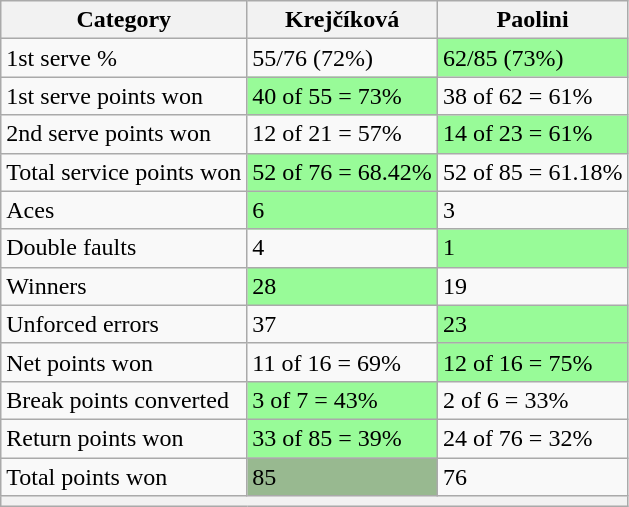<table class="wikitable">
<tr>
<th>Category</th>
<th> Krejčíková</th>
<th> Paolini</th>
</tr>
<tr>
<td>1st serve %</td>
<td>55/76 (72%)</td>
<td bgcolor=98FB98>62/85 (73%)</td>
</tr>
<tr>
<td>1st serve points won</td>
<td bgcolor=98FB98>40 of 55 = 73%</td>
<td>38 of 62 = 61%</td>
</tr>
<tr>
<td>2nd serve points won</td>
<td>12 of 21 = 57%</td>
<td bgcolor=98FB98>14 of 23 = 61%</td>
</tr>
<tr>
<td>Total service points won</td>
<td bgcolor=98FB98>52 of 76 = 68.42%</td>
<td>52 of 85 = 61.18%</td>
</tr>
<tr>
<td>Aces</td>
<td bgcolor=98FB98>6</td>
<td>3</td>
</tr>
<tr>
<td>Double faults</td>
<td>4</td>
<td bgcolor=98FB98>1</td>
</tr>
<tr>
<td>Winners</td>
<td bgcolor=98FB98>28</td>
<td>19</td>
</tr>
<tr>
<td>Unforced errors</td>
<td>37</td>
<td bgcolor=98FB98>23</td>
</tr>
<tr>
<td>Net points won</td>
<td>11 of 16 = 69%</td>
<td bgcolor=98FB98>12 of 16 = 75%</td>
</tr>
<tr>
<td>Break points converted</td>
<td bgcolor=98FB98>3 of 7 = 43%</td>
<td>2 of 6 = 33%</td>
</tr>
<tr>
<td>Return points won</td>
<td bgcolor=98FB98>33 of 85 = 39%</td>
<td>24 of 76 = 32%</td>
</tr>
<tr>
<td>Total points won</td>
<td bgcolor=98FB989>85</td>
<td>76</td>
</tr>
<tr>
<th colspan=3></th>
</tr>
</table>
